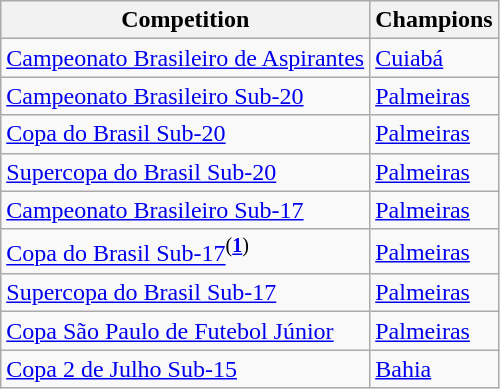<table class="wikitable">
<tr>
<th>Competition</th>
<th>Champions</th>
</tr>
<tr>
<td><a href='#'>Campeonato Brasileiro de Aspirantes</a></td>
<td><a href='#'>Cuiabá</a></td>
</tr>
<tr>
<td><a href='#'>Campeonato Brasileiro Sub-20</a></td>
<td><a href='#'>Palmeiras</a></td>
</tr>
<tr>
<td><a href='#'>Copa do Brasil Sub-20</a></td>
<td><a href='#'>Palmeiras</a></td>
</tr>
<tr>
<td><a href='#'>Supercopa do Brasil Sub-20</a></td>
<td><a href='#'>Palmeiras</a></td>
</tr>
<tr>
<td><a href='#'>Campeonato Brasileiro Sub-17</a></td>
<td><a href='#'>Palmeiras</a></td>
</tr>
<tr>
<td><a href='#'>Copa do Brasil Sub-17</a><sup>(<strong><a href='#'>1</a></strong>)</sup></td>
<td><a href='#'>Palmeiras</a></td>
</tr>
<tr>
<td><a href='#'>Supercopa do Brasil Sub-17</a></td>
<td><a href='#'>Palmeiras</a></td>
</tr>
<tr>
<td><a href='#'>Copa São Paulo de Futebol Júnior</a></td>
<td><a href='#'>Palmeiras</a></td>
</tr>
<tr>
<td><a href='#'>Copa 2 de Julho Sub-15</a></td>
<td><a href='#'>Bahia</a></td>
</tr>
</table>
